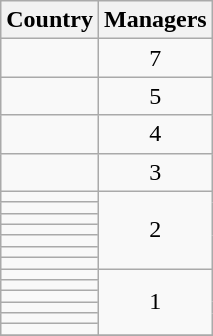<table class="sortable wikitable" style="text-align: center">
<tr>
<th>Country</th>
<th>Managers</th>
</tr>
<tr>
<td align=left></td>
<td>7</td>
</tr>
<tr>
<td align=left></td>
<td>5</td>
</tr>
<tr>
<td align=left></td>
<td>4</td>
</tr>
<tr>
<td align=left></td>
<td>3</td>
</tr>
<tr>
<td align=left></td>
<td rowspan=7>2</td>
</tr>
<tr>
<td align=left></td>
</tr>
<tr>
<td align=left></td>
</tr>
<tr>
<td align=left></td>
</tr>
<tr>
<td align=left></td>
</tr>
<tr>
<td align=left></td>
</tr>
<tr>
<td align=left></td>
</tr>
<tr>
<td align=left></td>
<td rowspan=6>1</td>
</tr>
<tr>
<td align=left></td>
</tr>
<tr>
<td align=left></td>
</tr>
<tr>
<td align=left></td>
</tr>
<tr>
<td align=left></td>
</tr>
<tr>
<td align=left></td>
</tr>
<tr>
</tr>
</table>
